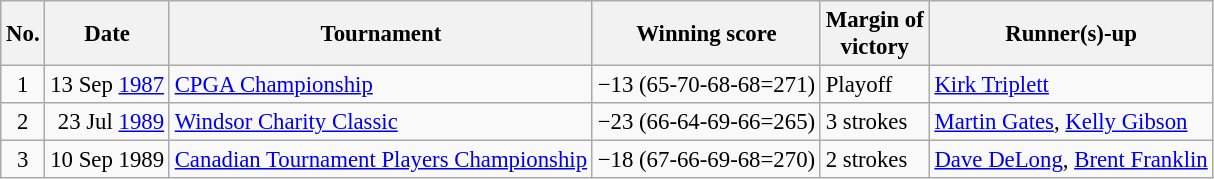<table class="wikitable" style="font-size:95%;">
<tr>
<th>No.</th>
<th>Date</th>
<th>Tournament</th>
<th>Winning score</th>
<th>Margin of<br>victory</th>
<th>Runner(s)-up</th>
</tr>
<tr>
<td align=center>1</td>
<td align=right>13 Sep <a href='#'>1987</a></td>
<td><a href='#'>CPGA Championship</a></td>
<td>−13 (65-70-68-68=271)</td>
<td>Playoff</td>
<td> <a href='#'>Kirk Triplett</a></td>
</tr>
<tr>
<td align=center>2</td>
<td align=right>23 Jul <a href='#'>1989</a></td>
<td><a href='#'>Windsor Charity Classic</a></td>
<td>−23 (66-64-69-66=265)</td>
<td>3 strokes</td>
<td> <a href='#'>Martin Gates</a>,  <a href='#'>Kelly Gibson</a></td>
</tr>
<tr>
<td align=center>3</td>
<td align=right>10 Sep 1989</td>
<td><a href='#'>Canadian Tournament Players Championship</a></td>
<td>−18 (67-66-69-68=270)</td>
<td>2 strokes</td>
<td> <a href='#'>Dave DeLong</a>,  <a href='#'>Brent Franklin</a></td>
</tr>
</table>
